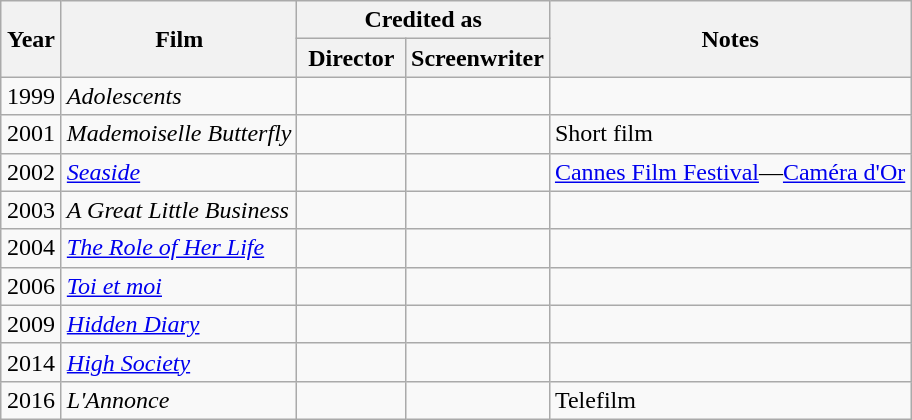<table class="wikitable sortable">
<tr>
<th rowspan=2 width="33">Year</th>
<th rowspan=2>Film</th>
<th colspan=2>Credited as</th>
<th rowspan=2>Notes</th>
</tr>
<tr>
<th width=65>Director</th>
<th width=65>Screenwriter</th>
</tr>
<tr>
<td align="center">1999</td>
<td align="left"><em>Adolescents</em></td>
<td></td>
<td></td>
<td></td>
</tr>
<tr>
<td align="center">2001</td>
<td align="left"><em>Mademoiselle Butterfly</em></td>
<td></td>
<td></td>
<td>Short film</td>
</tr>
<tr>
<td align="center">2002</td>
<td align="left"><em><a href='#'>Seaside</a></em></td>
<td></td>
<td></td>
<td><a href='#'>Cannes Film Festival</a>—<a href='#'>Caméra d'Or</a></td>
</tr>
<tr>
<td align="center">2003</td>
<td align="left"><em>A Great Little Business</em></td>
<td></td>
<td></td>
<td></td>
</tr>
<tr>
<td align="center">2004</td>
<td align="left"><em><a href='#'>The Role of Her Life</a></em></td>
<td></td>
<td></td>
<td></td>
</tr>
<tr>
<td align="center">2006</td>
<td align="left"><em><a href='#'>Toi et moi</a></em></td>
<td></td>
<td></td>
<td></td>
</tr>
<tr>
<td align="center">2009</td>
<td align="left"><em><a href='#'>Hidden Diary</a></em></td>
<td></td>
<td></td>
<td></td>
</tr>
<tr>
<td align="center">2014</td>
<td align="left"><em><a href='#'>High Society</a></em></td>
<td></td>
<td></td>
<td></td>
</tr>
<tr>
<td align="center">2016</td>
<td align="left"><em>L'Annonce</em></td>
<td></td>
<td></td>
<td>Telefilm</td>
</tr>
</table>
